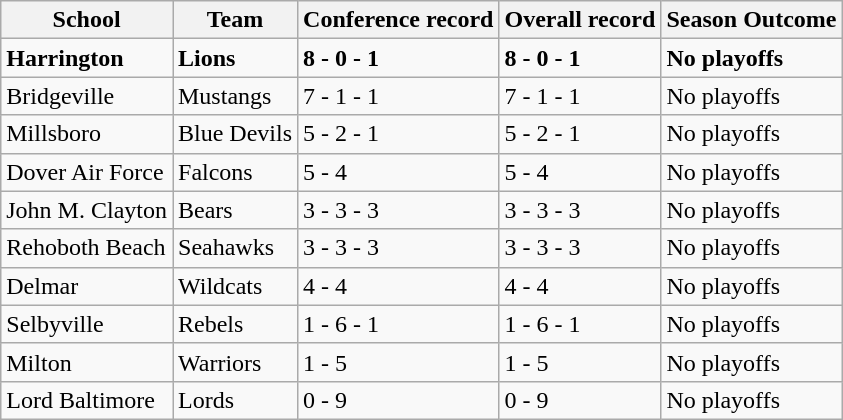<table class="wikitable mw-collapsible mw-collapsed">
<tr>
<th>School</th>
<th>Team</th>
<th>Conference record</th>
<th>Overall record</th>
<th>Season Outcome</th>
</tr>
<tr>
<td><strong>Harrington</strong></td>
<td><strong>Lions</strong></td>
<td><strong>8 - 0 - 1</strong></td>
<td><strong>8 - 0 - 1</strong></td>
<td><strong>No playoffs</strong></td>
</tr>
<tr>
<td>Bridgeville</td>
<td>Mustangs</td>
<td>7 - 1 - 1</td>
<td>7 - 1 - 1</td>
<td>No playoffs</td>
</tr>
<tr>
<td>Millsboro</td>
<td>Blue Devils</td>
<td>5 - 2 - 1</td>
<td>5 - 2 - 1</td>
<td>No playoffs</td>
</tr>
<tr>
<td>Dover Air Force</td>
<td>Falcons</td>
<td>5 - 4</td>
<td>5 - 4</td>
<td>No playoffs</td>
</tr>
<tr>
<td>John M. Clayton</td>
<td>Bears</td>
<td>3 - 3 - 3</td>
<td>3 - 3 - 3</td>
<td>No playoffs</td>
</tr>
<tr>
<td>Rehoboth Beach</td>
<td>Seahawks</td>
<td>3 - 3 - 3</td>
<td>3 - 3 - 3</td>
<td>No playoffs</td>
</tr>
<tr>
<td>Delmar</td>
<td>Wildcats</td>
<td>4 - 4</td>
<td>4 - 4</td>
<td>No playoffs</td>
</tr>
<tr>
<td>Selbyville</td>
<td>Rebels</td>
<td>1 - 6 - 1</td>
<td>1 - 6 - 1</td>
<td>No playoffs</td>
</tr>
<tr>
<td>Milton</td>
<td>Warriors</td>
<td>1 - 5</td>
<td>1 - 5</td>
<td>No playoffs</td>
</tr>
<tr>
<td>Lord Baltimore</td>
<td>Lords</td>
<td>0 - 9</td>
<td>0 - 9</td>
<td>No playoffs</td>
</tr>
</table>
